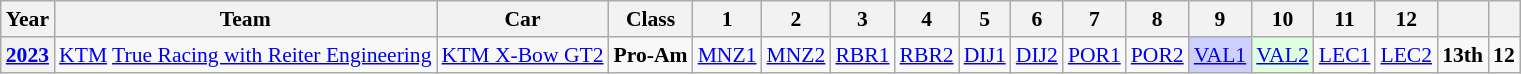<table class="wikitable" style="text-align:center; font-size:90%">
<tr>
<th>Year</th>
<th>Team</th>
<th>Car</th>
<th>Class</th>
<th>1</th>
<th>2</th>
<th>3</th>
<th>4</th>
<th>5</th>
<th>6</th>
<th>7</th>
<th>8</th>
<th>9</th>
<th>10</th>
<th>11</th>
<th>12</th>
<th></th>
<th></th>
</tr>
<tr>
<th><a href='#'>2023</a></th>
<td align="left"> <a href='#'>KTM</a> <a href='#'>True Racing with Reiter Engineering</a></td>
<td align="left"><a href='#'>KTM X-Bow GT2</a></td>
<td><strong>Pro-Am</strong></td>
<td style="background:#;"><a href='#'>MNZ1</a><br></td>
<td style="background:#;"><a href='#'>MNZ2</a><br></td>
<td style="background:#;"><a href='#'>RBR1</a><br></td>
<td style="background:#;"><a href='#'>RBR2</a><br></td>
<td style="background:#;"><a href='#'>DIJ1</a><br></td>
<td style="background:#;"><a href='#'>DIJ2</a><br></td>
<td style="background:#;"><a href='#'>POR1</a><br></td>
<td style="background:#;"><a href='#'>POR2</a><br></td>
<td style="background:#CFCFFF;"><a href='#'>VAL1</a><br></td>
<td style="background:#DFFFDF;"><a href='#'>VAL2</a><br></td>
<td style="background:#;"><a href='#'>LEC1</a><br></td>
<td style="background:#;"><a href='#'>LEC2</a><br></td>
<td style="background:#;"><strong>13th</strong></td>
<td style="background:#;"><strong>12</strong></td>
</tr>
</table>
